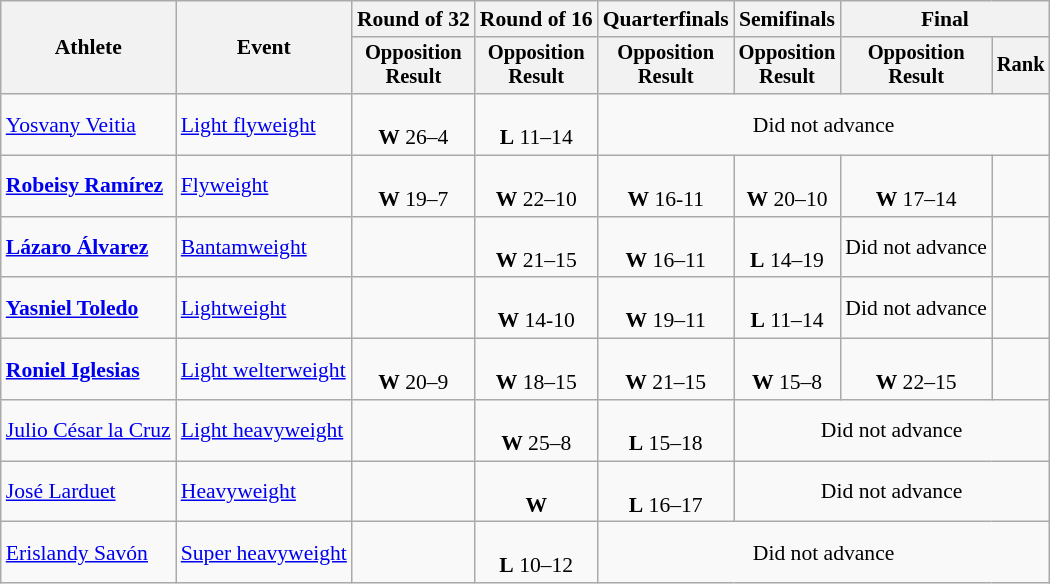<table class="wikitable" style="font-size:90%;">
<tr>
<th rowspan=2>Athlete</th>
<th rowspan=2>Event</th>
<th>Round of 32</th>
<th>Round of 16</th>
<th>Quarterfinals</th>
<th>Semifinals</th>
<th colspan=2>Final</th>
</tr>
<tr style="font-size:95%">
<th>Opposition<br>Result</th>
<th>Opposition<br>Result</th>
<th>Opposition<br>Result</th>
<th>Opposition<br>Result</th>
<th>Opposition<br>Result</th>
<th>Rank</th>
</tr>
<tr align=center>
<td align=left><a href='#'>Yosvany Veitia</a></td>
<td align=left><a href='#'>Light flyweight</a></td>
<td><br><strong>W</strong> 26–4</td>
<td><br><strong>L</strong> 11–14</td>
<td colspan=4>Did not advance</td>
</tr>
<tr align=center>
<td align=left><strong><a href='#'>Robeisy Ramírez</a></strong></td>
<td align=left><a href='#'>Flyweight</a></td>
<td><br><strong>W</strong> 19–7</td>
<td><br><strong>W</strong> 22–10</td>
<td><br><strong>W</strong> 16-11</td>
<td><br><strong>W</strong> 20–10</td>
<td><br><strong>W</strong> 17–14</td>
<td></td>
</tr>
<tr align=center>
<td align=left><strong><a href='#'>Lázaro Álvarez</a></strong></td>
<td align=left><a href='#'>Bantamweight</a></td>
<td></td>
<td><br><strong>W</strong> 21–15</td>
<td><br><strong>W</strong> 16–11</td>
<td><br><strong>L</strong> 14–19</td>
<td>Did not advance</td>
<td></td>
</tr>
<tr align=center>
<td align=left><strong><a href='#'>Yasniel Toledo</a></strong></td>
<td align=left><a href='#'>Lightweight</a></td>
<td></td>
<td><br><strong>W</strong> 14-10</td>
<td><br><strong>W</strong> 19–11</td>
<td><br><strong>L</strong> 11–14</td>
<td>Did not advance</td>
<td></td>
</tr>
<tr align=center>
<td align=left><strong><a href='#'>Roniel Iglesias</a></strong></td>
<td align=left><a href='#'>Light welterweight</a></td>
<td><br><strong>W</strong> 20–9</td>
<td><br><strong>W</strong> 18–15</td>
<td><br><strong>W</strong> 21–15</td>
<td><br><strong>W</strong> 15–8</td>
<td><br><strong>W</strong> 22–15</td>
<td></td>
</tr>
<tr align=center>
<td align=left><a href='#'>Julio César la Cruz</a></td>
<td align=left><a href='#'>Light heavyweight</a></td>
<td></td>
<td><br><strong>W</strong> 25–8</td>
<td><br><strong>L</strong> 15–18</td>
<td colspan=3>Did not advance</td>
</tr>
<tr align=center>
<td align=left><a href='#'>José Larduet</a></td>
<td align=left><a href='#'>Heavyweight</a></td>
<td></td>
<td><br><strong>W</strong> </td>
<td><br><strong>L</strong> 16–17</td>
<td colspan=3>Did not advance</td>
</tr>
<tr align=center>
<td align=left><a href='#'>Erislandy Savón</a></td>
<td align=left><a href='#'>Super heavyweight</a></td>
<td></td>
<td><br><strong>L</strong> 10–12</td>
<td colspan=4>Did not advance</td>
</tr>
</table>
